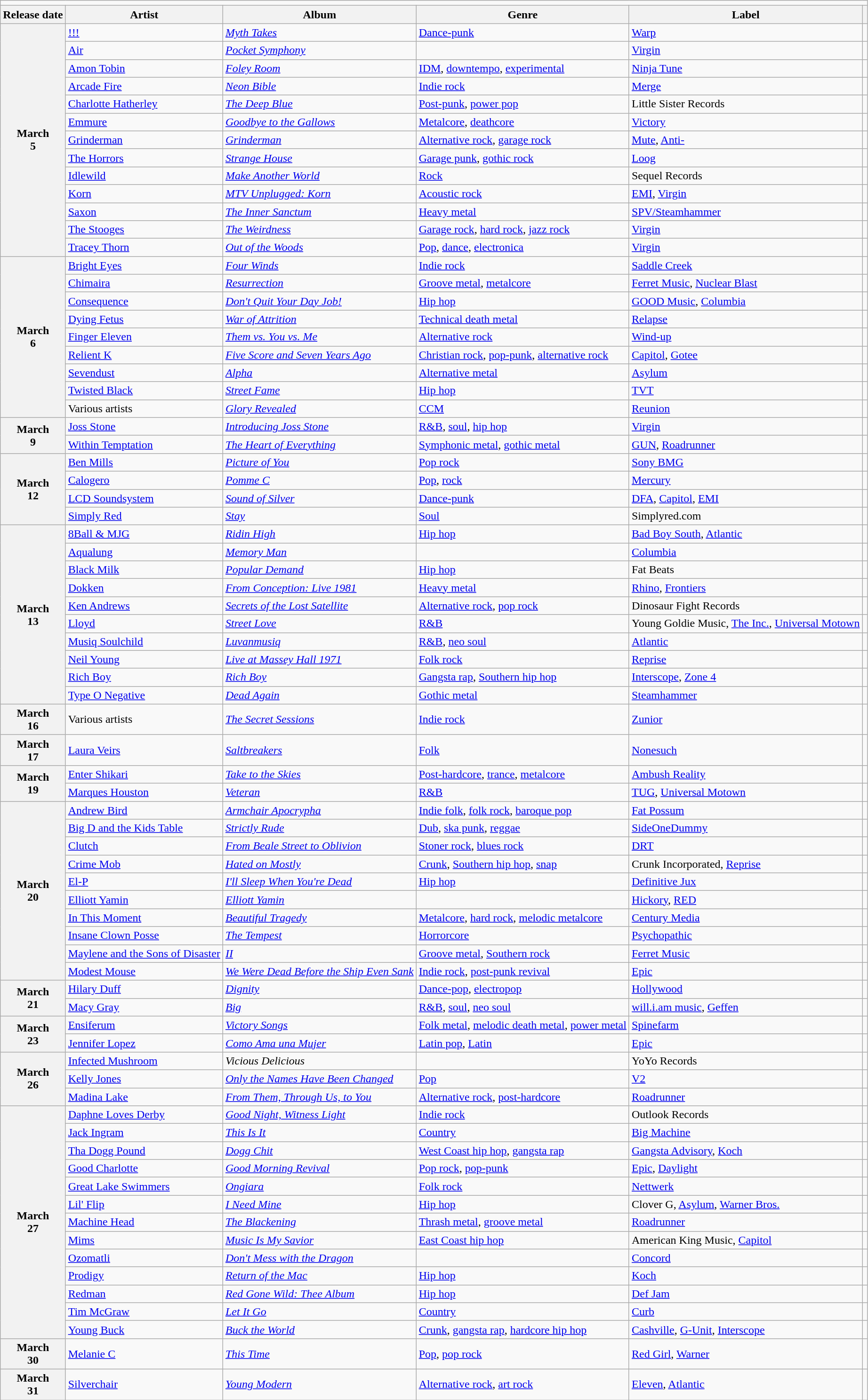<table class="wikitable plainrowheaders">
<tr>
<td colspan="6" style="text-align:center;"></td>
</tr>
<tr>
<th scope="col">Release date</th>
<th scope="col">Artist</th>
<th scope="col">Album</th>
<th scope="col">Genre</th>
<th scope="col">Label</th>
<th scope="col"></th>
</tr>
<tr>
<th scope="row" rowspan="13" style="text-align:center;">March<br>5</th>
<td><a href='#'>!!!</a></td>
<td><em><a href='#'>Myth Takes</a></em></td>
<td><a href='#'>Dance-punk</a></td>
<td><a href='#'>Warp</a></td>
<td></td>
</tr>
<tr>
<td><a href='#'>Air</a></td>
<td><em><a href='#'>Pocket Symphony</a></em></td>
<td></td>
<td><a href='#'>Virgin</a></td>
<td></td>
</tr>
<tr>
<td><a href='#'>Amon Tobin</a></td>
<td><em><a href='#'>Foley Room</a></em></td>
<td><a href='#'>IDM</a>, <a href='#'>downtempo</a>, <a href='#'>experimental</a></td>
<td><a href='#'>Ninja Tune</a></td>
<td></td>
</tr>
<tr>
<td><a href='#'>Arcade Fire</a></td>
<td><em><a href='#'>Neon Bible</a></em></td>
<td><a href='#'>Indie rock</a></td>
<td><a href='#'>Merge</a></td>
<td></td>
</tr>
<tr>
<td><a href='#'>Charlotte Hatherley</a></td>
<td><em><a href='#'>The Deep Blue</a></em></td>
<td><a href='#'>Post-punk</a>, <a href='#'>power pop</a></td>
<td>Little Sister Records</td>
<td></td>
</tr>
<tr>
<td><a href='#'>Emmure</a></td>
<td><em><a href='#'>Goodbye to the Gallows</a></em></td>
<td><a href='#'>Metalcore</a>, <a href='#'>deathcore</a></td>
<td><a href='#'>Victory</a></td>
<td></td>
</tr>
<tr>
<td><a href='#'>Grinderman</a></td>
<td><em><a href='#'>Grinderman</a></em></td>
<td><a href='#'>Alternative rock</a>, <a href='#'>garage rock</a></td>
<td><a href='#'>Mute</a>, <a href='#'>Anti-</a></td>
<td></td>
</tr>
<tr>
<td><a href='#'>The Horrors</a></td>
<td><em><a href='#'>Strange House</a></em></td>
<td><a href='#'>Garage punk</a>, <a href='#'>gothic rock</a></td>
<td><a href='#'>Loog</a></td>
<td></td>
</tr>
<tr>
<td><a href='#'>Idlewild</a></td>
<td><em><a href='#'>Make Another World</a></em></td>
<td><a href='#'>Rock</a></td>
<td>Sequel Records</td>
<td></td>
</tr>
<tr>
<td><a href='#'>Korn</a></td>
<td><em><a href='#'>MTV Unplugged: Korn</a></em></td>
<td><a href='#'>Acoustic rock</a></td>
<td><a href='#'>EMI</a>, <a href='#'>Virgin</a></td>
<td></td>
</tr>
<tr>
<td><a href='#'>Saxon</a></td>
<td><em><a href='#'>The Inner Sanctum</a></em></td>
<td><a href='#'>Heavy metal</a></td>
<td><a href='#'>SPV/Steamhammer</a></td>
<td></td>
</tr>
<tr>
<td><a href='#'>The Stooges</a></td>
<td><em><a href='#'>The Weirdness</a></em></td>
<td><a href='#'>Garage rock</a>, <a href='#'>hard rock</a>, <a href='#'>jazz rock</a></td>
<td><a href='#'>Virgin</a></td>
<td></td>
</tr>
<tr>
<td><a href='#'>Tracey Thorn</a></td>
<td><em><a href='#'>Out of the Woods</a></em></td>
<td><a href='#'>Pop</a>, <a href='#'>dance</a>, <a href='#'>electronica</a></td>
<td><a href='#'>Virgin</a></td>
<td></td>
</tr>
<tr>
<th scope="row" rowspan="9" style="text-align:center;">March<br>6</th>
<td><a href='#'>Bright Eyes</a></td>
<td><em><a href='#'>Four Winds</a></em></td>
<td><a href='#'>Indie rock</a></td>
<td><a href='#'>Saddle Creek</a></td>
<td></td>
</tr>
<tr>
<td><a href='#'>Chimaira</a></td>
<td><em><a href='#'>Resurrection</a></em></td>
<td><a href='#'>Groove metal</a>, <a href='#'>metalcore</a></td>
<td><a href='#'>Ferret Music</a>, <a href='#'>Nuclear Blast</a></td>
<td></td>
</tr>
<tr>
<td><a href='#'>Consequence</a></td>
<td><em><a href='#'>Don't Quit Your Day Job!</a></em></td>
<td><a href='#'>Hip hop</a></td>
<td><a href='#'>GOOD Music</a>, <a href='#'>Columbia</a></td>
<td></td>
</tr>
<tr>
<td><a href='#'>Dying Fetus</a></td>
<td><em><a href='#'>War of Attrition</a></em></td>
<td><a href='#'>Technical death metal</a></td>
<td><a href='#'>Relapse</a></td>
<td></td>
</tr>
<tr>
<td><a href='#'>Finger Eleven</a></td>
<td><em><a href='#'>Them vs. You vs. Me</a></em></td>
<td><a href='#'>Alternative rock</a></td>
<td><a href='#'>Wind-up</a></td>
<td></td>
</tr>
<tr>
<td><a href='#'>Relient K</a></td>
<td><em><a href='#'>Five Score and Seven Years Ago</a></em></td>
<td><a href='#'>Christian rock</a>, <a href='#'>pop-punk</a>, <a href='#'>alternative rock</a></td>
<td><a href='#'>Capitol</a>, <a href='#'>Gotee</a></td>
<td></td>
</tr>
<tr>
<td><a href='#'>Sevendust</a></td>
<td><em><a href='#'>Alpha</a></em></td>
<td><a href='#'>Alternative metal</a></td>
<td><a href='#'>Asylum</a></td>
<td></td>
</tr>
<tr>
<td><a href='#'>Twisted Black</a></td>
<td><em><a href='#'>Street Fame</a></em></td>
<td><a href='#'>Hip hop</a></td>
<td><a href='#'>TVT</a></td>
<td></td>
</tr>
<tr>
<td>Various artists</td>
<td><em><a href='#'>Glory Revealed</a></em></td>
<td><a href='#'>CCM</a></td>
<td><a href='#'>Reunion</a></td>
<td></td>
</tr>
<tr>
<th scope="row" rowspan="2" style="text-align:center;">March<br>9</th>
<td><a href='#'>Joss Stone</a></td>
<td><em><a href='#'>Introducing Joss Stone</a></em></td>
<td><a href='#'>R&B</a>, <a href='#'>soul</a>, <a href='#'>hip hop</a></td>
<td><a href='#'>Virgin</a></td>
<td></td>
</tr>
<tr>
<td><a href='#'>Within Temptation</a></td>
<td><em><a href='#'>The Heart of Everything</a></em></td>
<td><a href='#'>Symphonic metal</a>, <a href='#'>gothic metal</a></td>
<td><a href='#'>GUN</a>, <a href='#'>Roadrunner</a></td>
<td></td>
</tr>
<tr>
<th scope="row" rowspan="4" style="text-align:center;">March<br>12</th>
<td><a href='#'>Ben Mills</a></td>
<td><em><a href='#'>Picture of You</a></em></td>
<td><a href='#'>Pop rock</a></td>
<td><a href='#'>Sony BMG</a></td>
<td></td>
</tr>
<tr>
<td><a href='#'>Calogero</a></td>
<td><em><a href='#'>Pomme C</a></em></td>
<td><a href='#'>Pop</a>, <a href='#'>rock</a></td>
<td><a href='#'>Mercury</a></td>
<td></td>
</tr>
<tr>
<td><a href='#'>LCD Soundsystem</a></td>
<td><em><a href='#'>Sound of Silver</a></em></td>
<td><a href='#'>Dance-punk</a></td>
<td><a href='#'>DFA</a>, <a href='#'>Capitol</a>, <a href='#'>EMI</a></td>
<td></td>
</tr>
<tr>
<td><a href='#'>Simply Red</a></td>
<td><em><a href='#'>Stay</a></em></td>
<td><a href='#'>Soul</a></td>
<td>Simplyred.com</td>
<td></td>
</tr>
<tr>
<th scope="row" rowspan="10" style="text-align:center;">March<br>13</th>
<td><a href='#'>8Ball & MJG</a></td>
<td><em><a href='#'>Ridin High</a></em></td>
<td><a href='#'>Hip hop</a></td>
<td><a href='#'>Bad Boy South</a>, <a href='#'>Atlantic</a></td>
<td></td>
</tr>
<tr>
<td><a href='#'>Aqualung</a></td>
<td><em><a href='#'>Memory Man</a></em></td>
<td></td>
<td><a href='#'>Columbia</a></td>
<td></td>
</tr>
<tr>
<td><a href='#'>Black Milk</a></td>
<td><em><a href='#'>Popular Demand</a></em></td>
<td><a href='#'>Hip hop</a></td>
<td>Fat Beats</td>
<td></td>
</tr>
<tr>
<td><a href='#'>Dokken</a></td>
<td><em><a href='#'>From Conception: Live 1981</a></em></td>
<td><a href='#'>Heavy metal</a></td>
<td><a href='#'>Rhino</a>, <a href='#'>Frontiers</a></td>
<td></td>
</tr>
<tr>
<td><a href='#'>Ken Andrews</a></td>
<td><em><a href='#'>Secrets of the Lost Satellite</a></em></td>
<td><a href='#'>Alternative rock</a>, <a href='#'>pop rock</a></td>
<td>Dinosaur Fight Records</td>
<td></td>
</tr>
<tr>
<td><a href='#'>Lloyd</a></td>
<td><em><a href='#'>Street Love</a></em></td>
<td><a href='#'>R&B</a></td>
<td>Young Goldie Music, <a href='#'>The Inc.</a>, <a href='#'>Universal Motown</a></td>
<td></td>
</tr>
<tr>
<td><a href='#'>Musiq Soulchild</a></td>
<td><em><a href='#'>Luvanmusiq</a></em></td>
<td><a href='#'>R&B</a>, <a href='#'>neo soul</a></td>
<td><a href='#'>Atlantic</a></td>
<td></td>
</tr>
<tr>
<td><a href='#'>Neil Young</a></td>
<td><em><a href='#'>Live at Massey Hall 1971</a></em></td>
<td><a href='#'>Folk rock</a></td>
<td><a href='#'>Reprise</a></td>
<td></td>
</tr>
<tr>
<td><a href='#'>Rich Boy</a></td>
<td><em><a href='#'>Rich Boy</a></em></td>
<td><a href='#'>Gangsta rap</a>, <a href='#'>Southern hip hop</a></td>
<td><a href='#'>Interscope</a>, <a href='#'>Zone 4</a></td>
<td></td>
</tr>
<tr>
<td><a href='#'>Type O Negative</a></td>
<td><em><a href='#'>Dead Again</a></em></td>
<td><a href='#'>Gothic metal</a></td>
<td><a href='#'>Steamhammer</a></td>
<td></td>
</tr>
<tr>
<th scope="row" style="text-align:center;">March<br>16</th>
<td>Various artists</td>
<td><em><a href='#'>The Secret Sessions</a></em></td>
<td><a href='#'>Indie rock</a></td>
<td><a href='#'>Zunior</a></td>
<td></td>
</tr>
<tr>
<th scope="row" style="text-align:center;">March<br>17</th>
<td><a href='#'>Laura Veirs</a></td>
<td><em><a href='#'>Saltbreakers</a></em></td>
<td><a href='#'>Folk</a></td>
<td><a href='#'>Nonesuch</a></td>
<td></td>
</tr>
<tr>
<th scope="row" rowspan="2" style="text-align:center;">March<br>19</th>
<td><a href='#'>Enter Shikari</a></td>
<td><em><a href='#'>Take to the Skies</a></em></td>
<td><a href='#'>Post-hardcore</a>, <a href='#'>trance</a>, <a href='#'>metalcore</a></td>
<td><a href='#'>Ambush Reality</a></td>
<td></td>
</tr>
<tr>
<td><a href='#'>Marques Houston</a></td>
<td><em><a href='#'>Veteran</a></em></td>
<td><a href='#'>R&B</a></td>
<td><a href='#'>TUG</a>, <a href='#'>Universal Motown</a></td>
<td></td>
</tr>
<tr>
<th scope="row" rowspan="10" style="text-align:center;">March<br>20</th>
<td><a href='#'>Andrew Bird</a></td>
<td><em><a href='#'>Armchair Apocrypha</a></em></td>
<td><a href='#'>Indie folk</a>, <a href='#'>folk rock</a>, <a href='#'>baroque pop</a></td>
<td><a href='#'>Fat Possum</a></td>
<td></td>
</tr>
<tr>
<td><a href='#'>Big D and the Kids Table</a></td>
<td><em><a href='#'>Strictly Rude</a></em></td>
<td><a href='#'>Dub</a>, <a href='#'>ska punk</a>, <a href='#'>reggae</a></td>
<td><a href='#'>SideOneDummy</a></td>
<td></td>
</tr>
<tr>
<td><a href='#'>Clutch</a></td>
<td><em><a href='#'>From Beale Street to Oblivion</a></em></td>
<td><a href='#'>Stoner rock</a>, <a href='#'>blues rock</a></td>
<td><a href='#'>DRT</a></td>
<td></td>
</tr>
<tr>
<td><a href='#'>Crime Mob</a></td>
<td><em><a href='#'>Hated on Mostly</a></em></td>
<td><a href='#'>Crunk</a>, <a href='#'>Southern hip hop</a>, <a href='#'>snap</a></td>
<td>Crunk Incorporated, <a href='#'>Reprise</a></td>
<td></td>
</tr>
<tr>
<td><a href='#'>El-P</a></td>
<td><em><a href='#'>I'll Sleep When You're Dead</a></em></td>
<td><a href='#'>Hip hop</a></td>
<td><a href='#'>Definitive Jux</a></td>
<td></td>
</tr>
<tr>
<td><a href='#'>Elliott Yamin</a></td>
<td><em><a href='#'>Elliott Yamin</a></em></td>
<td></td>
<td><a href='#'>Hickory</a>, <a href='#'>RED</a></td>
<td></td>
</tr>
<tr>
<td><a href='#'>In This Moment</a></td>
<td><em><a href='#'>Beautiful Tragedy</a></em></td>
<td><a href='#'>Metalcore</a>, <a href='#'>hard rock</a>, <a href='#'>melodic metalcore</a></td>
<td><a href='#'>Century Media</a></td>
<td></td>
</tr>
<tr>
<td><a href='#'>Insane Clown Posse</a></td>
<td><em><a href='#'>The Tempest</a></em></td>
<td><a href='#'>Horrorcore</a></td>
<td><a href='#'>Psychopathic</a></td>
<td></td>
</tr>
<tr>
<td><a href='#'>Maylene and the Sons of Disaster</a></td>
<td><em><a href='#'>II</a></em></td>
<td><a href='#'>Groove metal</a>, <a href='#'>Southern rock</a></td>
<td><a href='#'>Ferret Music</a></td>
<td></td>
</tr>
<tr>
<td><a href='#'>Modest Mouse</a></td>
<td><em><a href='#'>We Were Dead Before the Ship Even Sank</a></em></td>
<td><a href='#'>Indie rock</a>, <a href='#'>post-punk revival</a></td>
<td><a href='#'>Epic</a></td>
<td></td>
</tr>
<tr>
<th scope="row" rowspan="2" style="text-align:center;">March<br>21</th>
<td><a href='#'>Hilary Duff</a></td>
<td><em><a href='#'>Dignity</a></em></td>
<td><a href='#'>Dance-pop</a>, <a href='#'>electropop</a></td>
<td><a href='#'>Hollywood</a></td>
<td></td>
</tr>
<tr>
<td><a href='#'>Macy Gray</a></td>
<td><em><a href='#'>Big</a></em></td>
<td><a href='#'>R&B</a>, <a href='#'>soul</a>, <a href='#'>neo soul</a></td>
<td><a href='#'>will.i.am music</a>, <a href='#'>Geffen</a></td>
<td></td>
</tr>
<tr>
<th scope="row" rowspan="2" style="text-align:center;">March<br>23</th>
<td><a href='#'>Ensiferum</a></td>
<td><em><a href='#'>Victory Songs</a></em></td>
<td><a href='#'>Folk metal</a>, <a href='#'>melodic death metal</a>, <a href='#'>power metal</a></td>
<td><a href='#'>Spinefarm</a></td>
<td></td>
</tr>
<tr>
<td><a href='#'>Jennifer Lopez</a></td>
<td><em><a href='#'>Como Ama una Mujer</a></em></td>
<td><a href='#'>Latin pop</a>, <a href='#'>Latin</a></td>
<td><a href='#'>Epic</a></td>
<td></td>
</tr>
<tr>
<th scope="row" rowspan="3" style="text-align:center;">March<br>26</th>
<td><a href='#'>Infected Mushroom</a></td>
<td><em>Vicious Delicious</em></td>
<td></td>
<td>YoYo Records</td>
<td></td>
</tr>
<tr>
<td><a href='#'>Kelly Jones</a></td>
<td><em><a href='#'>Only the Names Have Been Changed</a></em></td>
<td><a href='#'>Pop</a></td>
<td><a href='#'>V2</a></td>
<td></td>
</tr>
<tr>
<td><a href='#'>Madina Lake</a></td>
<td><em><a href='#'>From Them, Through Us, to You</a></em></td>
<td><a href='#'>Alternative rock</a>, <a href='#'>post-hardcore</a></td>
<td><a href='#'>Roadrunner</a></td>
<td></td>
</tr>
<tr>
<th scope="row" rowspan="13" style="text-align:center;">March<br>27</th>
<td><a href='#'>Daphne Loves Derby</a></td>
<td><em><a href='#'>Good Night, Witness Light</a></em></td>
<td><a href='#'>Indie rock</a></td>
<td>Outlook Records</td>
<td></td>
</tr>
<tr>
<td><a href='#'>Jack Ingram</a></td>
<td><em><a href='#'>This Is It</a></em></td>
<td><a href='#'>Country</a></td>
<td><a href='#'>Big Machine</a></td>
<td></td>
</tr>
<tr>
<td><a href='#'>Tha Dogg Pound</a></td>
<td><em><a href='#'>Dogg Chit</a></em></td>
<td><a href='#'>West Coast hip hop</a>, <a href='#'>gangsta rap</a></td>
<td><a href='#'>Gangsta Advisory</a>, <a href='#'>Koch</a></td>
<td></td>
</tr>
<tr>
<td><a href='#'>Good Charlotte</a></td>
<td><em><a href='#'>Good Morning Revival</a></em></td>
<td><a href='#'>Pop rock</a>, <a href='#'>pop-punk</a></td>
<td><a href='#'>Epic</a>, <a href='#'>Daylight</a></td>
<td></td>
</tr>
<tr>
<td><a href='#'>Great Lake Swimmers</a></td>
<td><em><a href='#'>Ongiara</a></em></td>
<td><a href='#'>Folk rock</a></td>
<td><a href='#'>Nettwerk</a></td>
<td></td>
</tr>
<tr>
<td><a href='#'>Lil' Flip</a></td>
<td><em><a href='#'>I Need Mine</a></em></td>
<td><a href='#'>Hip hop</a></td>
<td>Clover G, <a href='#'>Asylum</a>, <a href='#'>Warner Bros.</a></td>
<td></td>
</tr>
<tr>
<td><a href='#'>Machine Head</a></td>
<td><em><a href='#'>The Blackening</a></em></td>
<td><a href='#'>Thrash metal</a>, <a href='#'>groove metal</a></td>
<td><a href='#'>Roadrunner</a></td>
<td></td>
</tr>
<tr>
<td><a href='#'>Mims</a></td>
<td><em><a href='#'>Music Is My Savior</a></em></td>
<td><a href='#'>East Coast hip hop</a></td>
<td>American King Music, <a href='#'>Capitol</a></td>
<td></td>
</tr>
<tr>
<td><a href='#'>Ozomatli</a></td>
<td><em><a href='#'>Don't Mess with the Dragon</a></em></td>
<td></td>
<td><a href='#'>Concord</a></td>
<td></td>
</tr>
<tr>
<td><a href='#'>Prodigy</a></td>
<td><em><a href='#'>Return of the Mac</a></em></td>
<td><a href='#'>Hip hop</a></td>
<td><a href='#'>Koch</a></td>
<td></td>
</tr>
<tr>
<td><a href='#'>Redman</a></td>
<td><em><a href='#'>Red Gone Wild: Thee Album</a></em></td>
<td><a href='#'>Hip hop</a></td>
<td><a href='#'>Def Jam</a></td>
<td></td>
</tr>
<tr>
<td><a href='#'>Tim McGraw</a></td>
<td><em><a href='#'>Let It Go</a></em></td>
<td><a href='#'>Country</a></td>
<td><a href='#'>Curb</a></td>
<td></td>
</tr>
<tr>
<td><a href='#'>Young Buck</a></td>
<td><em><a href='#'>Buck the World</a></em></td>
<td><a href='#'>Crunk</a>, <a href='#'>gangsta rap</a>, <a href='#'>hardcore hip hop</a></td>
<td><a href='#'>Cashville</a>, <a href='#'>G-Unit</a>, <a href='#'>Interscope</a></td>
<td></td>
</tr>
<tr>
<th scope="row" style="text-align:center;">March<br>30</th>
<td><a href='#'>Melanie C</a></td>
<td><em><a href='#'>This Time</a></em></td>
<td><a href='#'>Pop</a>, <a href='#'>pop rock</a></td>
<td><a href='#'>Red Girl</a>, <a href='#'>Warner</a></td>
<td></td>
</tr>
<tr>
<th scope="row" style="text-align:center;">March<br>31</th>
<td><a href='#'>Silverchair</a></td>
<td><em><a href='#'>Young Modern</a></em></td>
<td><a href='#'>Alternative rock</a>, <a href='#'>art rock</a></td>
<td><a href='#'>Eleven</a>, <a href='#'>Atlantic</a></td>
<td></td>
</tr>
</table>
